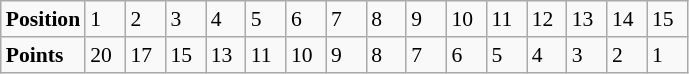<table class="wikitable" style="font-size: 90%;">
<tr>
<td><strong>Position</strong></td>
<td width=20>1</td>
<td width=20>2</td>
<td width=20>3</td>
<td width=20>4</td>
<td width=20>5</td>
<td width=20>6</td>
<td width=20>7</td>
<td width=20>8</td>
<td width=20>9</td>
<td width=20>10</td>
<td width=20>11</td>
<td width=20>12</td>
<td width=20>13</td>
<td width=20>14</td>
<td width=20>15</td>
</tr>
<tr>
<td><strong>Points</strong></td>
<td>20</td>
<td>17</td>
<td>15</td>
<td>13</td>
<td>11</td>
<td>10</td>
<td>9</td>
<td>8</td>
<td>7</td>
<td>6</td>
<td>5</td>
<td>4</td>
<td>3</td>
<td>2</td>
<td>1</td>
</tr>
</table>
